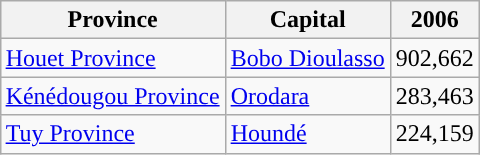<table class="wikitable" | style="clear:right; float:right;">
<tr>
<th>Province</th>
<th>Capital</th>
<th>2006</th>
</tr>
<tr>
<td><a href='#'>Houet Province</a></td>
<td><a href='#'>Bobo Dioulasso</a></td>
<td>902,662</td>
</tr>
<tr>
<td><a href='#'>Kénédougou Province</a></td>
<td><a href='#'>Orodara</a></td>
<td>283,463</td>
</tr>
<tr>
<td><a href='#'>Tuy Province</a></td>
<td><a href='#'>Houndé</a></td>
<td>224,159</td>
</tr>
</table>
